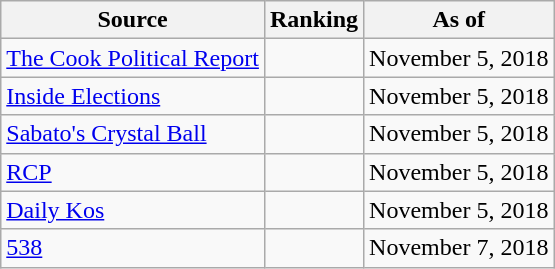<table class="wikitable" style="text-align:center">
<tr>
<th>Source</th>
<th>Ranking</th>
<th>As of</th>
</tr>
<tr>
<td align=left><a href='#'>The Cook Political Report</a></td>
<td></td>
<td>November 5, 2018</td>
</tr>
<tr>
<td align=left><a href='#'>Inside Elections</a></td>
<td></td>
<td>November 5, 2018</td>
</tr>
<tr>
<td align=left><a href='#'>Sabato's Crystal Ball</a></td>
<td></td>
<td>November 5, 2018</td>
</tr>
<tr>
<td align="left"><a href='#'>RCP</a></td>
<td></td>
<td>November 5, 2018</td>
</tr>
<tr>
<td align="left"><a href='#'>Daily Kos</a></td>
<td></td>
<td>November 5, 2018</td>
</tr>
<tr>
<td align="left"><a href='#'>538</a></td>
<td></td>
<td>November 7, 2018</td>
</tr>
</table>
